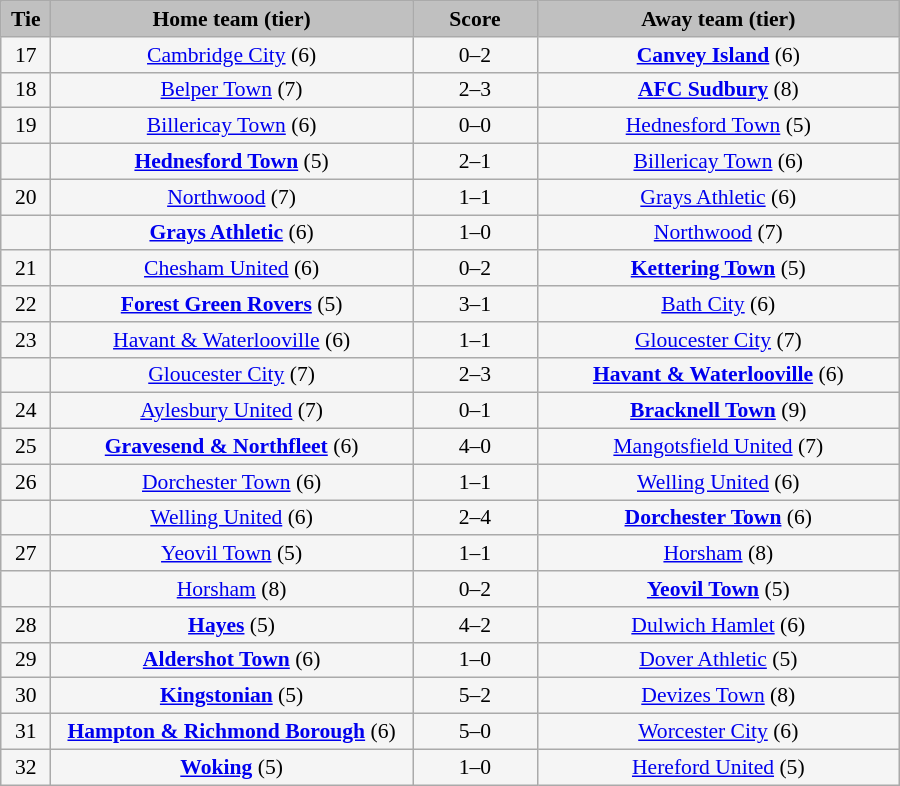<table class="wikitable" style="width: 600px; background:WhiteSmoke; text-align:center; font-size:90%">
<tr>
<td scope="col" style="width:  5.00%; background:silver;"><strong>Tie</strong></td>
<td scope="col" style="width: 36.25%; background:silver;"><strong>Home team (tier)</strong></td>
<td scope="col" style="width: 12.50%; background:silver;"><strong>Score</strong></td>
<td scope="col" style="width: 36.25%; background:silver;"><strong>Away team (tier)</strong></td>
</tr>
<tr>
<td>17</td>
<td><a href='#'>Cambridge City</a> (6)</td>
<td>0–2</td>
<td><strong><a href='#'>Canvey Island</a></strong> (6)</td>
</tr>
<tr>
<td>18</td>
<td><a href='#'>Belper Town</a> (7)</td>
<td>2–3</td>
<td><strong><a href='#'>AFC Sudbury</a></strong> (8)</td>
</tr>
<tr>
<td>19</td>
<td><a href='#'>Billericay Town</a> (6)</td>
<td>0–0</td>
<td><a href='#'>Hednesford Town</a> (5)</td>
</tr>
<tr>
<td><em></em></td>
<td><strong><a href='#'>Hednesford Town</a></strong> (5)</td>
<td>2–1</td>
<td><a href='#'>Billericay Town</a> (6)</td>
</tr>
<tr>
<td>20</td>
<td><a href='#'>Northwood</a> (7)</td>
<td>1–1</td>
<td><a href='#'>Grays Athletic</a> (6)</td>
</tr>
<tr>
<td><em></em></td>
<td><strong><a href='#'>Grays Athletic</a></strong> (6)</td>
<td>1–0</td>
<td><a href='#'>Northwood</a> (7)</td>
</tr>
<tr>
<td>21</td>
<td><a href='#'>Chesham United</a> (6)</td>
<td>0–2</td>
<td><strong><a href='#'>Kettering Town</a></strong> (5)</td>
</tr>
<tr>
<td>22</td>
<td><strong><a href='#'>Forest Green Rovers</a></strong> (5)</td>
<td>3–1</td>
<td><a href='#'>Bath City</a> (6)</td>
</tr>
<tr>
<td>23</td>
<td><a href='#'>Havant & Waterlooville</a> (6)</td>
<td>1–1</td>
<td><a href='#'>Gloucester City</a> (7)</td>
</tr>
<tr>
<td><em></em></td>
<td><a href='#'>Gloucester City</a> (7)</td>
<td>2–3</td>
<td><strong><a href='#'>Havant & Waterlooville</a></strong> (6)</td>
</tr>
<tr>
<td>24</td>
<td><a href='#'>Aylesbury United</a> (7)</td>
<td>0–1</td>
<td><strong><a href='#'>Bracknell Town</a></strong> (9)</td>
</tr>
<tr>
<td>25</td>
<td><strong><a href='#'>Gravesend & Northfleet</a></strong> (6)</td>
<td>4–0</td>
<td><a href='#'>Mangotsfield United</a> (7)</td>
</tr>
<tr>
<td>26</td>
<td><a href='#'>Dorchester Town</a> (6)</td>
<td>1–1</td>
<td><a href='#'>Welling United</a> (6)</td>
</tr>
<tr>
<td><em></em></td>
<td><a href='#'>Welling United</a> (6)</td>
<td>2–4</td>
<td><strong><a href='#'>Dorchester Town</a></strong> (6)</td>
</tr>
<tr>
<td>27</td>
<td><a href='#'>Yeovil Town</a> (5)</td>
<td>1–1</td>
<td><a href='#'>Horsham</a> (8)</td>
</tr>
<tr>
<td><em></em></td>
<td><a href='#'>Horsham</a> (8)</td>
<td>0–2</td>
<td><strong><a href='#'>Yeovil Town</a></strong> (5)</td>
</tr>
<tr>
<td>28</td>
<td><strong><a href='#'>Hayes</a></strong> (5)</td>
<td>4–2</td>
<td><a href='#'>Dulwich Hamlet</a> (6)</td>
</tr>
<tr>
<td>29</td>
<td><strong><a href='#'>Aldershot Town</a></strong> (6)</td>
<td>1–0</td>
<td><a href='#'>Dover Athletic</a> (5)</td>
</tr>
<tr>
<td>30</td>
<td><strong><a href='#'>Kingstonian</a></strong> (5)</td>
<td>5–2</td>
<td><a href='#'>Devizes Town</a> (8)</td>
</tr>
<tr>
<td>31</td>
<td><strong><a href='#'>Hampton & Richmond Borough</a></strong> (6)</td>
<td>5–0</td>
<td><a href='#'>Worcester City</a> (6)</td>
</tr>
<tr>
<td>32</td>
<td><strong><a href='#'>Woking</a></strong> (5)</td>
<td>1–0</td>
<td><a href='#'>Hereford United</a> (5)</td>
</tr>
</table>
